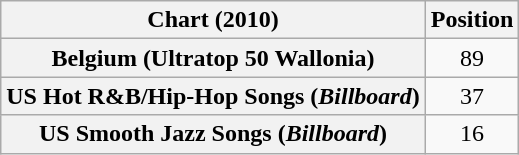<table class="wikitable sortable plainrowheaders" style="text-align:center">
<tr>
<th scope="col">Chart (2010)</th>
<th scope="col">Position</th>
</tr>
<tr>
<th scope="row">Belgium (Ultratop 50 Wallonia)</th>
<td>89</td>
</tr>
<tr>
<th scope="row">US Hot R&B/Hip-Hop Songs (<em>Billboard</em>)</th>
<td>37</td>
</tr>
<tr>
<th scope="row">US Smooth Jazz Songs (<em>Billboard</em>)</th>
<td>16</td>
</tr>
</table>
